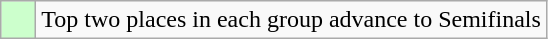<table class="wikitable">
<tr>
<td style="background:#cfc;">    </td>
<td>Top two places in each group advance to Semifinals</td>
</tr>
</table>
